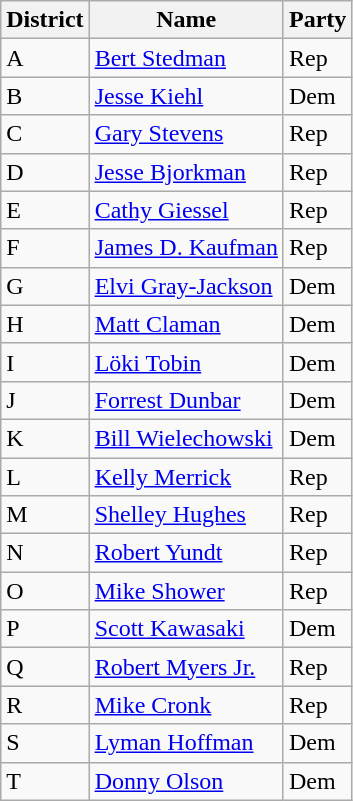<table class="wikitable sortable mw-collapsible">
<tr>
<th>District</th>
<th>Name</th>
<th>Party</th>
</tr>
<tr>
<td>A</td>
<td><a href='#'>Bert Stedman</a></td>
<td>Rep</td>
</tr>
<tr>
<td>B</td>
<td><a href='#'>Jesse Kiehl</a></td>
<td>Dem</td>
</tr>
<tr>
<td>C</td>
<td><a href='#'>Gary Stevens</a></td>
<td>Rep</td>
</tr>
<tr>
<td>D</td>
<td><a href='#'>Jesse Bjorkman</a></td>
<td>Rep</td>
</tr>
<tr>
<td>E</td>
<td><a href='#'>Cathy Giessel</a></td>
<td>Rep</td>
</tr>
<tr>
<td>F</td>
<td><a href='#'>James D. Kaufman</a></td>
<td>Rep</td>
</tr>
<tr>
<td>G</td>
<td><a href='#'>Elvi Gray-Jackson</a></td>
<td>Dem</td>
</tr>
<tr>
<td>H</td>
<td><a href='#'>Matt Claman</a></td>
<td>Dem</td>
</tr>
<tr>
<td>I</td>
<td><a href='#'>Löki Tobin</a></td>
<td>Dem</td>
</tr>
<tr>
<td>J</td>
<td><a href='#'>Forrest Dunbar</a></td>
<td>Dem</td>
</tr>
<tr>
<td>K</td>
<td><a href='#'>Bill Wielechowski</a></td>
<td>Dem</td>
</tr>
<tr>
<td>L</td>
<td><a href='#'>Kelly Merrick</a></td>
<td>Rep</td>
</tr>
<tr>
<td>M</td>
<td><a href='#'>Shelley Hughes</a></td>
<td>Rep</td>
</tr>
<tr>
<td>N</td>
<td><a href='#'>Robert Yundt</a></td>
<td>Rep</td>
</tr>
<tr>
<td>O</td>
<td><a href='#'>Mike Shower</a></td>
<td>Rep</td>
</tr>
<tr>
<td>P</td>
<td><a href='#'>Scott Kawasaki</a></td>
<td>Dem</td>
</tr>
<tr>
<td>Q</td>
<td><a href='#'>Robert Myers Jr.</a></td>
<td>Rep</td>
</tr>
<tr>
<td>R</td>
<td><a href='#'>Mike Cronk</a></td>
<td>Rep</td>
</tr>
<tr>
<td>S</td>
<td><a href='#'>Lyman Hoffman</a></td>
<td>Dem</td>
</tr>
<tr>
<td>T</td>
<td><a href='#'>Donny Olson</a></td>
<td>Dem</td>
</tr>
</table>
